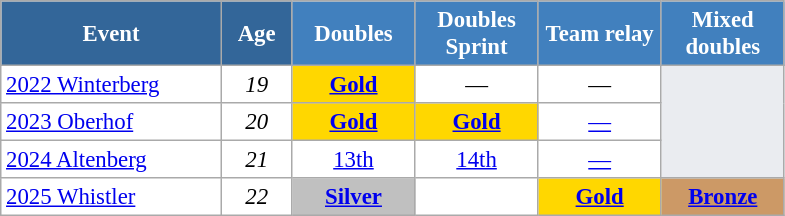<table class="wikitable" style="font-size:95%; text-align:center; border:grey solid 1px; border-collapse:collapse; background:#ffffff;">
<tr>
<th style="background-color:#369; color:white; width:140px;">Event</th>
<th style="background-color:#369; color:white; width:40px;">Age</th>
<th style="background-color:#4180be; color:white; width:75px;">Doubles</th>
<th style="background-color:#4180be; color:white; width:75px;">Doubles Sprint</th>
<th style="background-color:#4180be; color:white; width:75px;">Team relay</th>
<th style="background-color:#4180be; color:white; width:75px;">Mixed doubles</th>
</tr>
<tr>
<td align=left> <a href='#'>2022 Winterberg</a></td>
<td><em>19</em></td>
<td style="background:gold;"><a href='#'><strong>Gold</strong></a></td>
<td>—</td>
<td>—</td>
<td rowspan="3" style="background:#EAECF0"></td>
</tr>
<tr>
<td align=left> <a href='#'>2023 Oberhof</a></td>
<td><em>20</em></td>
<td style="background:gold;"><a href='#'><strong>Gold</strong></a></td>
<td style="background:gold;"><a href='#'><strong>Gold</strong></a></td>
<td><a href='#'>—</a></td>
</tr>
<tr>
<td align=left> <a href='#'>2024 Altenberg</a></td>
<td><em>21</em></td>
<td><a href='#'>13th</a></td>
<td><a href='#'>14th</a></td>
<td><a href='#'>—</a></td>
</tr>
<tr>
<td style="text-align:left"> <a href='#'>2025 Whistler</a></td>
<td><em>22</em></td>
<td style="background:silver;"><a href='#'><strong>Silver</strong></a></td>
<td></td>
<td style="background:gold;"><a href='#'><strong>Gold</strong></a></td>
<td style="background:#CC9966"><a href='#'><strong>Bronze</strong></a></td>
</tr>
</table>
